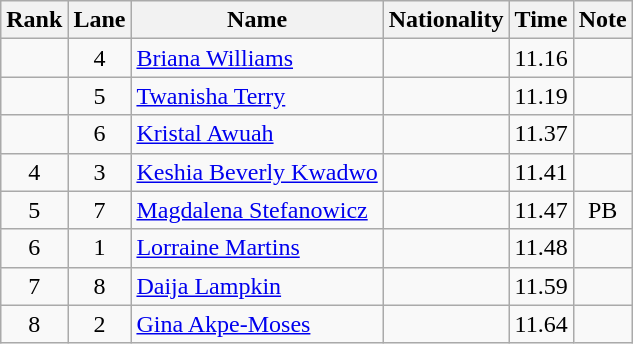<table class="wikitable sortable" style="text-align:center">
<tr>
<th>Rank</th>
<th>Lane</th>
<th>Name</th>
<th>Nationality</th>
<th>Time</th>
<th>Note</th>
</tr>
<tr>
<td></td>
<td>4</td>
<td align=left><a href='#'>Briana Williams</a></td>
<td align=left></td>
<td>11.16</td>
<td></td>
</tr>
<tr>
<td></td>
<td>5</td>
<td align=left><a href='#'>Twanisha Terry</a></td>
<td align=left></td>
<td>11.19</td>
<td></td>
</tr>
<tr>
<td></td>
<td>6</td>
<td align=left><a href='#'>Kristal Awuah</a></td>
<td align=left></td>
<td>11.37</td>
<td></td>
</tr>
<tr>
<td>4</td>
<td>3</td>
<td align=left><a href='#'>Keshia Beverly Kwadwo</a></td>
<td align=left></td>
<td>11.41</td>
<td></td>
</tr>
<tr>
<td>5</td>
<td>7</td>
<td align=left><a href='#'>Magdalena Stefanowicz</a></td>
<td align=left></td>
<td>11.47</td>
<td>PB</td>
</tr>
<tr>
<td>6</td>
<td>1</td>
<td align=left><a href='#'>Lorraine Martins</a></td>
<td align=left></td>
<td>11.48</td>
<td></td>
</tr>
<tr>
<td>7</td>
<td>8</td>
<td align=left><a href='#'>Daija Lampkin</a></td>
<td align=left></td>
<td>11.59</td>
<td></td>
</tr>
<tr>
<td>8</td>
<td>2</td>
<td align=left><a href='#'>Gina Akpe-Moses</a></td>
<td align=left></td>
<td>11.64</td>
<td></td>
</tr>
</table>
